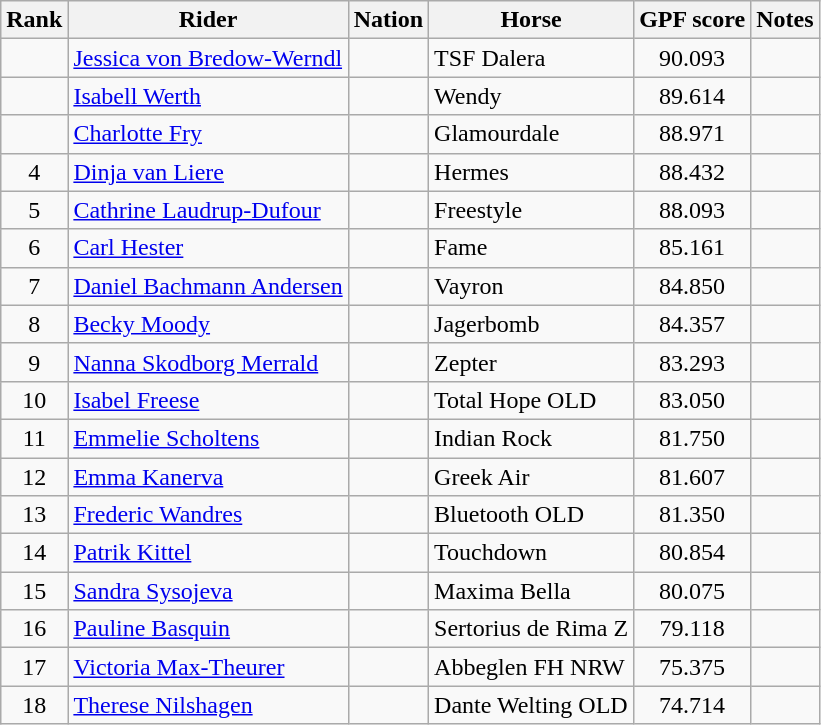<table class="wikitable sortable" style="text-align:center">
<tr>
<th>Rank</th>
<th>Rider</th>
<th>Nation</th>
<th>Horse</th>
<th>GPF score</th>
<th>Notes</th>
</tr>
<tr>
<td></td>
<td align=left><a href='#'>Jessica von Bredow-Werndl</a></td>
<td align=left></td>
<td align=left>TSF Dalera</td>
<td>90.093</td>
<td></td>
</tr>
<tr>
<td></td>
<td align=left><a href='#'>Isabell Werth</a></td>
<td align=left></td>
<td align=left>Wendy</td>
<td>89.614</td>
<td></td>
</tr>
<tr>
<td></td>
<td align=left><a href='#'>Charlotte Fry</a></td>
<td align=left></td>
<td align=left>Glamourdale</td>
<td>88.971</td>
<td></td>
</tr>
<tr>
<td>4</td>
<td align=left><a href='#'>Dinja van Liere</a></td>
<td align=left></td>
<td align=left>Hermes</td>
<td>88.432</td>
<td></td>
</tr>
<tr>
<td>5</td>
<td align=left><a href='#'>Cathrine Laudrup-Dufour</a></td>
<td align=left></td>
<td align=left>Freestyle</td>
<td>88.093</td>
<td></td>
</tr>
<tr>
<td>6</td>
<td align=left><a href='#'>Carl Hester</a></td>
<td align=left></td>
<td align=left>Fame</td>
<td>85.161</td>
<td></td>
</tr>
<tr>
<td>7</td>
<td align=left><a href='#'>Daniel Bachmann Andersen</a></td>
<td align=left></td>
<td align=left>Vayron</td>
<td>84.850</td>
<td></td>
</tr>
<tr>
<td>8</td>
<td align=left><a href='#'>Becky Moody</a></td>
<td align=left></td>
<td align=left>Jagerbomb</td>
<td>84.357</td>
<td></td>
</tr>
<tr>
<td>9</td>
<td align=left><a href='#'>Nanna Skodborg Merrald</a></td>
<td align=left></td>
<td align=left>Zepter</td>
<td>83.293</td>
<td></td>
</tr>
<tr>
<td>10</td>
<td align=left><a href='#'>Isabel Freese</a></td>
<td align=left></td>
<td align=left>Total Hope OLD</td>
<td>83.050</td>
<td></td>
</tr>
<tr>
<td>11</td>
<td align=left><a href='#'>Emmelie Scholtens</a></td>
<td align=left></td>
<td align=left>Indian Rock</td>
<td>81.750</td>
<td></td>
</tr>
<tr>
<td>12</td>
<td align=left><a href='#'>Emma Kanerva</a></td>
<td align=left></td>
<td align=left>Greek Air</td>
<td>81.607</td>
<td></td>
</tr>
<tr>
<td>13</td>
<td align=left><a href='#'>Frederic Wandres</a></td>
<td align=left></td>
<td align=left>Bluetooth OLD</td>
<td>81.350</td>
<td></td>
</tr>
<tr>
<td>14</td>
<td align=left><a href='#'>Patrik Kittel</a></td>
<td align=left></td>
<td align=left>Touchdown</td>
<td>80.854</td>
<td></td>
</tr>
<tr>
<td>15</td>
<td align=left><a href='#'>Sandra Sysojeva</a></td>
<td align=left></td>
<td align=left>Maxima Bella</td>
<td>80.075</td>
<td></td>
</tr>
<tr>
<td>16</td>
<td align=left><a href='#'>Pauline Basquin</a></td>
<td align=left></td>
<td align=left>Sertorius de Rima Z</td>
<td>79.118</td>
<td></td>
</tr>
<tr>
<td>17</td>
<td align=left><a href='#'>Victoria Max-Theurer</a></td>
<td align=left></td>
<td align=left>Abbeglen FH NRW</td>
<td>75.375</td>
<td></td>
</tr>
<tr>
<td>18</td>
<td align=left><a href='#'>Therese Nilshagen</a></td>
<td align=left></td>
<td align=left>Dante Welting OLD</td>
<td>74.714</td>
<td></td>
</tr>
</table>
